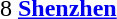<table cellspacing="0" cellpadding="0">
<tr>
<td><div>8 </div></td>
<td><strong><a href='#'>Shenzhen</a></strong></td>
</tr>
</table>
